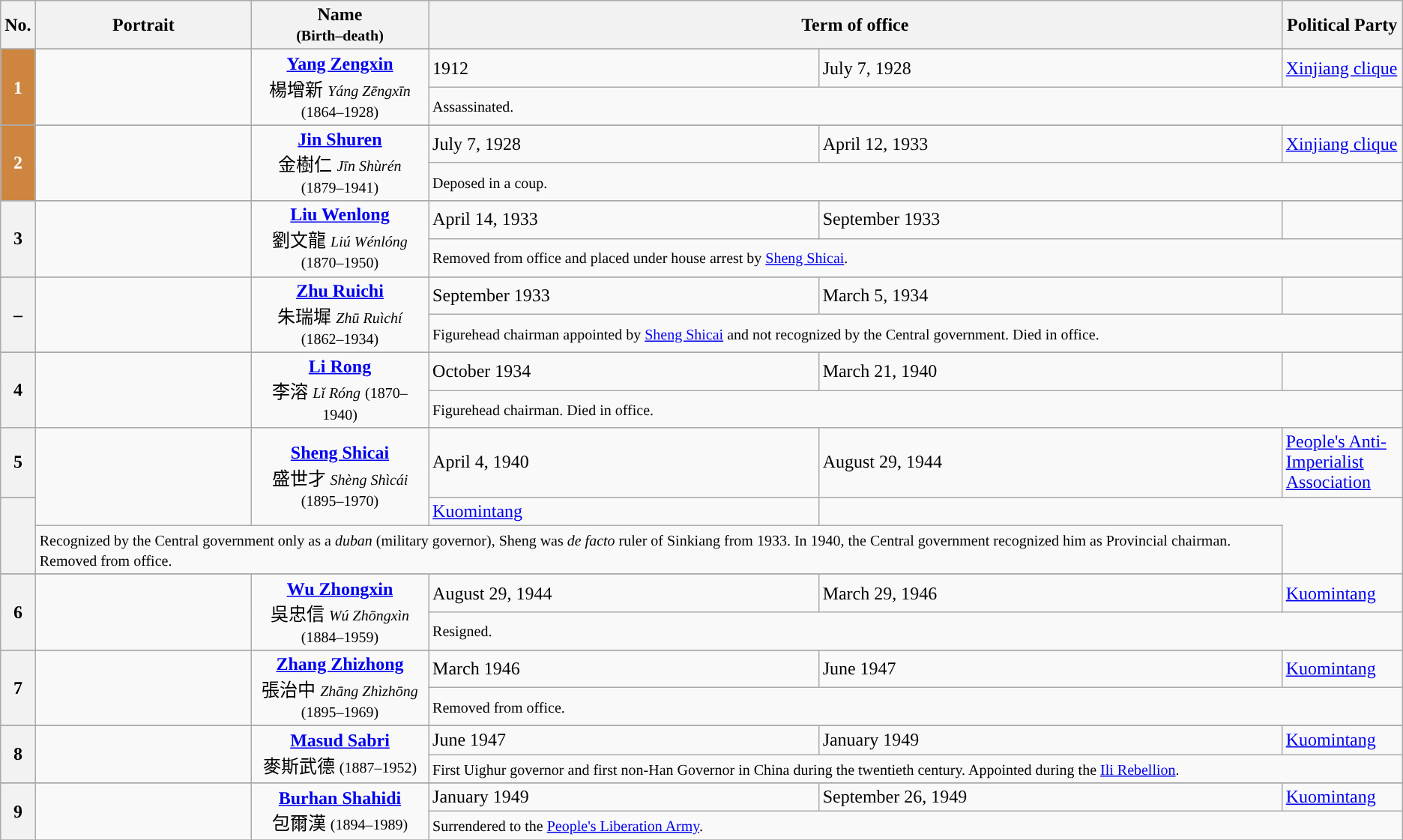<table class="wikitable">
<tr>
<th>No.</th>
<th>Portrait</th>
<th width="150px">Name<br><small>(Birth–death)</small></th>
<th colspan="2" width="200px">Term of office</th>
<th width="100px">Political Party</th>
</tr>
<tr>
</tr>
<tr>
<th rowspan="2" style="background-color:#CD853F; color:white;">1</th>
<td rowspan="2" align="center"></td>
<td rowspan="2" align="center"><strong><a href='#'>Yang Zengxin</a></strong><br><span>楊增新</span>
<small><em>Yáng Zēngxīn</em></small>
<small>(1864–1928)</small></td>
<td>1912</td>
<td>July 7, 1928</td>
<td><a href='#'>Xinjiang clique</a></td>
</tr>
<tr>
<td colspan="4"><small>Assassinated.</small></td>
</tr>
<tr>
</tr>
<tr>
<th rowspan="2" style="background-color:#CD853F; color:white;">2</th>
<td rowspan="2" align="center"></td>
<td rowspan="2" align="center"><strong><a href='#'>Jin Shuren</a></strong><br><span>金樹仁</span>
<small><em>Jīn Shùrén</em></small>
<small>(1879–1941)</small></td>
<td>July 7, 1928</td>
<td>April 12, 1933</td>
<td><a href='#'>Xinjiang clique</a></td>
</tr>
<tr>
<td colspan="4"><small>Deposed in a coup.</small></td>
</tr>
<tr>
</tr>
<tr>
<th rowspan="2" style="background-color:">3</th>
<td rowspan="2" align="center"></td>
<td rowspan="2" align="center"><strong><a href='#'>Liu Wenlong</a></strong><br><span>劉文龍</span>
<small><em>Liú Wénlóng</em></small>
<small>(1870–1950)</small></td>
<td>April 14, 1933</td>
<td>September 1933</td>
<td></td>
</tr>
<tr>
<td colspan="4"><small>Removed from office and placed under house arrest by <a href='#'>Sheng Shicai</a>.</small></td>
</tr>
<tr>
</tr>
<tr>
<th rowspan="2" style="background-color:">–</th>
<td rowspan="2" align="center"></td>
<td rowspan="2" align="center"><strong><a href='#'>Zhu Ruichi</a></strong><br><span>朱瑞墀</span>
<small><em>Zhū Ruìchí</em></small>
<small>(1862–1934)</small></td>
<td>September 1933</td>
<td>March 5, 1934</td>
<td></td>
</tr>
<tr>
<td colspan="4"><small>Figurehead chairman appointed by <a href='#'>Sheng Shicai</a> and not recognized by the Central government. Died in office.</small></td>
</tr>
<tr>
</tr>
<tr>
<th rowspan="2" style="background-color:">4</th>
<td rowspan="2" align="center"></td>
<td rowspan="2" align="center"><strong><a href='#'>Li Rong</a></strong><br><span>李溶</span>
<small><em>Lǐ Róng</em></small>
<small>(1870–1940)</small></td>
<td>October 1934</td>
<td>March 21, 1940</td>
<td></td>
</tr>
<tr>
<td colspan="4"><small>Figurehead chairman. Died in office.</small></td>
</tr>
<tr>
<th style="background-color:">5</th>
<td rowspan="3" align="center"></td>
<td rowspan="3" align="center"><strong><a href='#'>Sheng Shicai</a></strong><br><span>盛世才</span>
<small><em>Shèng Shìcái</em></small>
<small>(1895–1970)</small></td>
<td rowspan="2">April 4, 1940</td>
<td rowspan="2">August 29, 1944</td>
<td><a href='#'>People's Anti-Imperialist Association</a></td>
</tr>
<tr>
</tr>
<tr>
<th rowspan="2" style="background-color:"></th>
<td><a href='#'>Kuomintang</a></td>
</tr>
<tr>
<td colspan="4"><small>Recognized by the Central government only as a <em>duban</em> (military governor), Sheng was <em>de facto</em> ruler of Sinkiang from 1933. In 1940, the Central government recognized him as Provincial chairman. Removed from office.</small></td>
</tr>
<tr>
</tr>
<tr>
<th rowspan="2" style="background-color:">6</th>
<td rowspan="2" align="center"></td>
<td rowspan="2" align="center"><strong><a href='#'>Wu Zhongxin</a></strong><br><span>吳忠信</span>
<small><em>Wú Zhōngxìn</em></small>
<small>(1884–1959)</small></td>
<td>August 29, 1944</td>
<td>March 29, 1946</td>
<td><a href='#'>Kuomintang</a></td>
</tr>
<tr>
<td colspan="4"><small>Resigned.</small></td>
</tr>
<tr>
</tr>
<tr>
<th rowspan="2" style="background-color:">7</th>
<td rowspan="2" align="center"></td>
<td rowspan="2" align="center"><strong><a href='#'>Zhang Zhizhong</a></strong><br><span>張治中</span>
<small><em>Zhāng Zhìzhōng</em></small>
<small>(1895–1969)</small></td>
<td>March 1946</td>
<td>June 1947</td>
<td><a href='#'>Kuomintang</a></td>
</tr>
<tr>
<td colspan="4"><small>Removed from office.</small></td>
</tr>
<tr>
</tr>
<tr>
<th rowspan="2" style="background-color:">8</th>
<td rowspan="2" align="center"></td>
<td rowspan="2" align="center"><strong><a href='#'>Masud Sabri</a></strong><br><span>麥斯武德</span>
<small></small>
<small>(1887–1952)</small></td>
<td>June 1947</td>
<td>January 1949</td>
<td><a href='#'>Kuomintang</a></td>
</tr>
<tr>
<td colspan="4"><small>First Uighur governor and first non-Han Governor in China during the twentieth century. Appointed during the <a href='#'>Ili Rebellion</a>.</small></td>
</tr>
<tr>
</tr>
<tr>
<th rowspan="2" style="background-color:">9</th>
<td rowspan="2" align="center"></td>
<td rowspan="2" align="center"><strong><a href='#'>Burhan Shahidi</a></strong><br><span>包爾漢</span>
<small></small>
<small>(1894–1989)</small></td>
<td>January 1949</td>
<td>September 26, 1949</td>
<td><a href='#'>Kuomintang</a></td>
</tr>
<tr>
<td colspan="4"><small>Surrendered to the <a href='#'>People's Liberation Army</a>.</small></td>
</tr>
<tr>
</tr>
</table>
